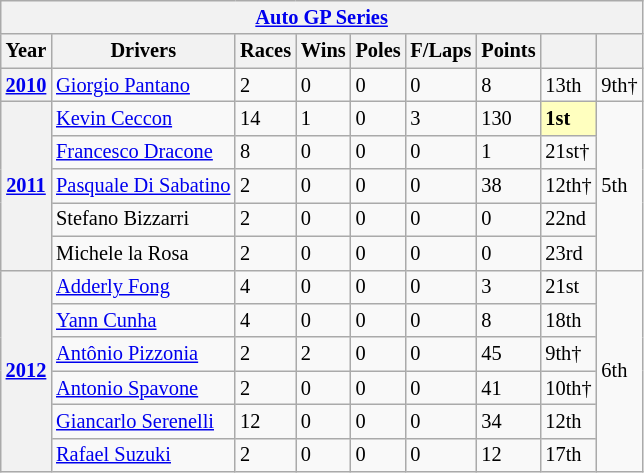<table class="wikitable" style="font-size:85%">
<tr>
<th colspan="9" align="center"><a href='#'>Auto GP Series</a></th>
</tr>
<tr>
<th>Year</th>
<th>Drivers</th>
<th>Races</th>
<th>Wins</th>
<th>Poles</th>
<th>F/Laps</th>
<th>Points</th>
<th></th>
<th></th>
</tr>
<tr>
<th><a href='#'>2010</a></th>
<td> <a href='#'>Giorgio Pantano</a></td>
<td>2</td>
<td>0</td>
<td>0</td>
<td>0</td>
<td>8</td>
<td>13th</td>
<td>9th†</td>
</tr>
<tr>
<th rowspan=5><a href='#'>2011</a></th>
<td> <a href='#'>Kevin Ceccon</a></td>
<td>14</td>
<td>1</td>
<td>0</td>
<td>3</td>
<td>130</td>
<td style="background:#ffffbf;"><strong>1st</strong></td>
<td rowspan=5>5th</td>
</tr>
<tr>
<td> <a href='#'>Francesco Dracone</a></td>
<td>8</td>
<td>0</td>
<td>0</td>
<td>0</td>
<td>1</td>
<td>21st†</td>
</tr>
<tr>
<td> <a href='#'>Pasquale Di Sabatino</a></td>
<td>2</td>
<td>0</td>
<td>0</td>
<td>0</td>
<td>38</td>
<td>12th†</td>
</tr>
<tr>
<td> Stefano Bizzarri</td>
<td>2</td>
<td>0</td>
<td>0</td>
<td>0</td>
<td>0</td>
<td>22nd</td>
</tr>
<tr>
<td> Michele la Rosa</td>
<td>2</td>
<td>0</td>
<td>0</td>
<td>0</td>
<td>0</td>
<td>23rd</td>
</tr>
<tr>
<th rowspan=6><a href='#'>2012</a></th>
<td> <a href='#'>Adderly Fong</a></td>
<td>4</td>
<td>0</td>
<td>0</td>
<td>0</td>
<td>3</td>
<td>21st</td>
<td rowspan=6>6th</td>
</tr>
<tr>
<td> <a href='#'>Yann Cunha</a></td>
<td>4</td>
<td>0</td>
<td>0</td>
<td>0</td>
<td>8</td>
<td>18th</td>
</tr>
<tr>
<td> <a href='#'>Antônio Pizzonia</a></td>
<td>2</td>
<td>2</td>
<td>0</td>
<td>0</td>
<td>45</td>
<td>9th†</td>
</tr>
<tr>
<td> <a href='#'>Antonio Spavone</a></td>
<td>2</td>
<td>0</td>
<td>0</td>
<td>0</td>
<td>41</td>
<td>10th†</td>
</tr>
<tr>
<td> <a href='#'>Giancarlo Serenelli</a></td>
<td>12</td>
<td>0</td>
<td>0</td>
<td>0</td>
<td>34</td>
<td>12th</td>
</tr>
<tr>
<td> <a href='#'>Rafael Suzuki</a></td>
<td>2</td>
<td>0</td>
<td>0</td>
<td>0</td>
<td>12</td>
<td>17th</td>
</tr>
</table>
